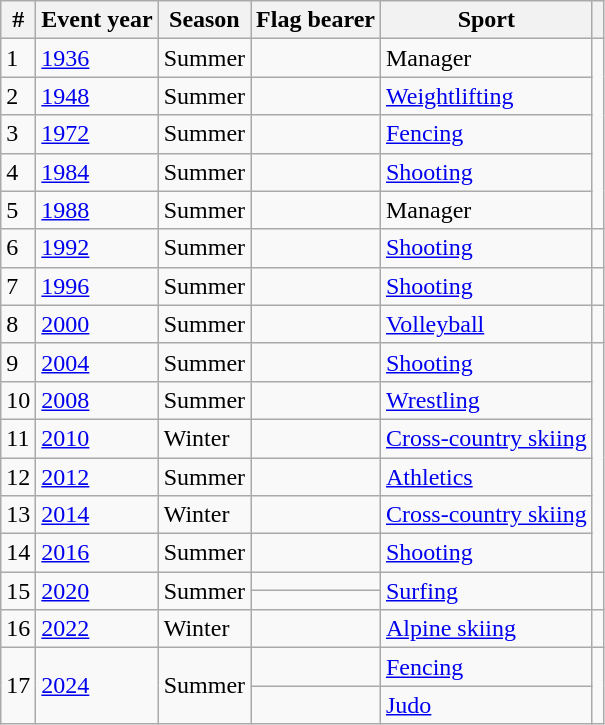<table class="wikitable sortable">
<tr>
<th>#</th>
<th>Event year</th>
<th>Season</th>
<th>Flag bearer</th>
<th>Sport</th>
<th></th>
</tr>
<tr>
<td>1</td>
<td><a href='#'>1936</a></td>
<td>Summer</td>
<td></td>
<td>Manager</td>
<td rowspan=5></td>
</tr>
<tr>
<td>2</td>
<td><a href='#'>1948</a></td>
<td>Summer</td>
<td></td>
<td><a href='#'>Weightlifting</a></td>
</tr>
<tr>
<td>3</td>
<td><a href='#'>1972</a></td>
<td>Summer</td>
<td></td>
<td><a href='#'>Fencing</a></td>
</tr>
<tr>
<td>4</td>
<td><a href='#'>1984</a></td>
<td>Summer</td>
<td></td>
<td><a href='#'>Shooting</a></td>
</tr>
<tr>
<td>5</td>
<td><a href='#'>1988</a></td>
<td>Summer</td>
<td></td>
<td>Manager</td>
</tr>
<tr>
<td>6</td>
<td><a href='#'>1992</a></td>
<td>Summer</td>
<td></td>
<td><a href='#'>Shooting</a></td>
<td></td>
</tr>
<tr>
<td>7</td>
<td><a href='#'>1996</a></td>
<td>Summer</td>
<td></td>
<td><a href='#'>Shooting</a></td>
<td></td>
</tr>
<tr>
<td>8</td>
<td><a href='#'>2000</a></td>
<td>Summer</td>
<td></td>
<td><a href='#'>Volleyball</a></td>
<td></td>
</tr>
<tr>
<td>9</td>
<td><a href='#'>2004</a></td>
<td>Summer</td>
<td></td>
<td><a href='#'>Shooting</a></td>
<td rowspan=6></td>
</tr>
<tr>
<td>10</td>
<td><a href='#'>2008</a></td>
<td>Summer</td>
<td></td>
<td><a href='#'>Wrestling</a></td>
</tr>
<tr>
<td>11</td>
<td><a href='#'>2010</a></td>
<td>Winter</td>
<td></td>
<td><a href='#'>Cross-country skiing</a></td>
</tr>
<tr>
<td>12</td>
<td><a href='#'>2012</a></td>
<td>Summer</td>
<td></td>
<td><a href='#'>Athletics</a></td>
</tr>
<tr>
<td>13</td>
<td><a href='#'>2014</a></td>
<td>Winter</td>
<td></td>
<td><a href='#'>Cross-country skiing</a></td>
</tr>
<tr>
<td>14</td>
<td><a href='#'>2016</a></td>
<td>Summer</td>
<td></td>
<td><a href='#'>Shooting</a></td>
</tr>
<tr>
<td rowspan=2>15</td>
<td rowspan=2><a href='#'>2020</a></td>
<td rowspan=2>Summer</td>
<td></td>
<td rowspan=2><a href='#'>Surfing</a></td>
<td rowspan=2></td>
</tr>
<tr>
<td></td>
</tr>
<tr>
<td>16</td>
<td><a href='#'>2022</a></td>
<td>Winter</td>
<td></td>
<td><a href='#'>Alpine skiing</a></td>
<td></td>
</tr>
<tr>
<td rowspan=2>17</td>
<td rowspan=2><a href='#'>2024</a></td>
<td rowspan=2>Summer</td>
<td></td>
<td><a href='#'>Fencing</a></td>
<td rowspan=2></td>
</tr>
<tr>
<td></td>
<td><a href='#'>Judo</a></td>
</tr>
</table>
